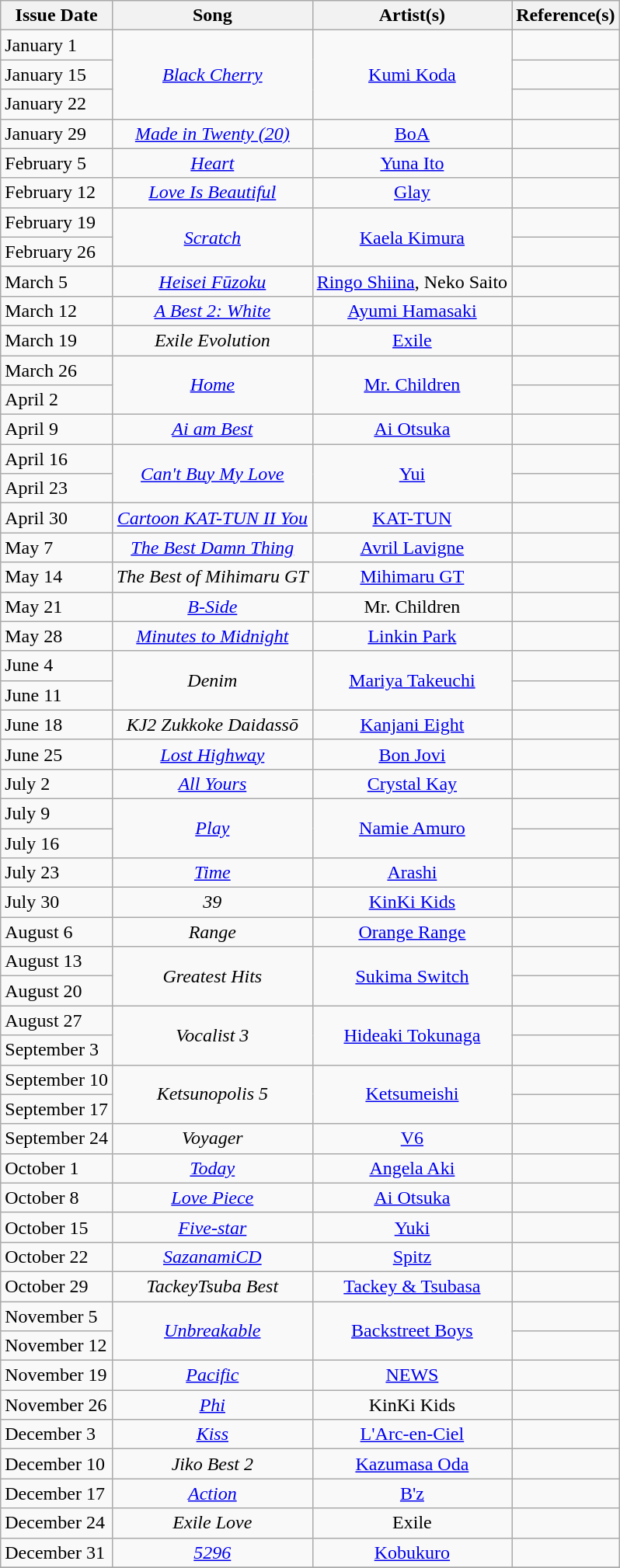<table class="wikitable">
<tr>
<th style="text-align: center;">Issue Date</th>
<th style="text-align: center;">Song</th>
<th style="text-align: center;">Artist(s)</th>
<th style="text-align: center;">Reference(s)</th>
</tr>
<tr>
<td>January 1</td>
<td style="text-align: center;" rowspan="3"><em><a href='#'>Black Cherry</a></em></td>
<td style="text-align: center;" rowspan="3"><a href='#'>Kumi Koda</a></td>
<td style="text-align: center;"></td>
</tr>
<tr>
<td>January 15</td>
<td style="text-align: center;"></td>
</tr>
<tr>
<td>January 22</td>
<td style="text-align: center;"></td>
</tr>
<tr>
<td>January 29</td>
<td style="text-align: center;"><em><a href='#'>Made in Twenty (20)</a></em></td>
<td style="text-align: center;"><a href='#'>BoA</a></td>
<td style="text-align: center;"></td>
</tr>
<tr>
<td>February 5</td>
<td style="text-align: center;"><em><a href='#'>Heart</a></em></td>
<td style="text-align: center;"><a href='#'>Yuna Ito</a></td>
<td style="text-align: center;"></td>
</tr>
<tr>
<td>February 12</td>
<td style="text-align: center;"><em><a href='#'>Love Is Beautiful</a></em></td>
<td style="text-align: center;"><a href='#'>Glay</a></td>
<td style="text-align: center;"></td>
</tr>
<tr>
<td>February 19</td>
<td style="text-align: center;" rowspan="2"><em><a href='#'>Scratch</a></em></td>
<td style="text-align: center;" rowspan="2"><a href='#'>Kaela Kimura</a></td>
<td style="text-align: center;"></td>
</tr>
<tr>
<td>February 26</td>
<td style="text-align: center;"></td>
</tr>
<tr>
<td>March 5</td>
<td style="text-align: center;"><em><a href='#'>Heisei Fūzoku</a></em></td>
<td style="text-align: center;"><a href='#'>Ringo Shiina</a>, Neko Saito</td>
<td style="text-align: center;"></td>
</tr>
<tr>
<td>March 12</td>
<td style="text-align: center;"><em><a href='#'>A Best 2: White</a></em></td>
<td style="text-align: center;"><a href='#'>Ayumi Hamasaki</a></td>
<td style="text-align: center;"></td>
</tr>
<tr>
<td>March 19</td>
<td style="text-align: center;"><em>Exile Evolution</em></td>
<td style="text-align: center;"><a href='#'>Exile</a></td>
<td style="text-align: center;"></td>
</tr>
<tr>
<td>March 26</td>
<td style="text-align: center;" rowspan="2"><em><a href='#'>Home</a></em></td>
<td style="text-align: center;" rowspan="2"><a href='#'>Mr. Children</a></td>
<td style="text-align: center;"></td>
</tr>
<tr>
<td>April 2</td>
<td style="text-align: center;"></td>
</tr>
<tr>
<td>April 9</td>
<td style="text-align: center;"><em><a href='#'>Ai am Best</a></em></td>
<td style="text-align: center;"><a href='#'>Ai Otsuka</a></td>
<td style="text-align: center;"></td>
</tr>
<tr>
<td>April 16</td>
<td style="text-align: center;" rowspan="2"><em><a href='#'>Can't Buy My Love</a></em></td>
<td style="text-align: center;" rowspan="2"><a href='#'>Yui</a></td>
<td style="text-align: center;"></td>
</tr>
<tr>
<td>April 23</td>
<td style="text-align: center;"></td>
</tr>
<tr>
<td>April 30</td>
<td style="text-align: center;"><em><a href='#'>Cartoon KAT-TUN II You</a></em></td>
<td style="text-align: center;"><a href='#'>KAT-TUN</a></td>
<td style="text-align: center;"></td>
</tr>
<tr>
<td>May 7</td>
<td style="text-align: center;"><em><a href='#'>The Best Damn Thing</a></em></td>
<td style="text-align: center;"><a href='#'>Avril Lavigne</a></td>
<td style="text-align: center;"></td>
</tr>
<tr>
<td>May 14</td>
<td style="text-align: center;"><em>The Best of Mihimaru GT</em></td>
<td style="text-align: center;"><a href='#'>Mihimaru GT</a></td>
<td style="text-align: center;"></td>
</tr>
<tr>
<td>May 21</td>
<td style="text-align: center;"><em><a href='#'>B-Side</a></em></td>
<td style="text-align: center;">Mr. Children</td>
<td style="text-align: center;"></td>
</tr>
<tr>
<td>May 28</td>
<td style="text-align: center;"><em><a href='#'>Minutes to Midnight</a></em></td>
<td style="text-align: center;"><a href='#'>Linkin Park</a></td>
<td style="text-align: center;"></td>
</tr>
<tr>
<td>June 4</td>
<td style="text-align: center;" rowspan="2"><em>Denim</em></td>
<td style="text-align: center;" rowspan="2"><a href='#'>Mariya Takeuchi</a></td>
<td style="text-align: center;"></td>
</tr>
<tr>
<td>June 11</td>
<td style="text-align: center;"></td>
</tr>
<tr>
<td>June 18</td>
<td style="text-align: center;"><em>KJ2 Zukkoke Daidassō</em></td>
<td style="text-align: center;"><a href='#'>Kanjani Eight</a></td>
<td style="text-align: center;"></td>
</tr>
<tr>
<td>June 25</td>
<td style="text-align: center;"><em><a href='#'>Lost Highway</a></em></td>
<td style="text-align: center;"><a href='#'>Bon Jovi</a></td>
<td style="text-align: center;"></td>
</tr>
<tr>
<td>July 2</td>
<td style="text-align: center;"><em><a href='#'>All Yours</a></em></td>
<td style="text-align: center;"><a href='#'>Crystal Kay</a></td>
<td style="text-align: center;"></td>
</tr>
<tr>
<td>July 9</td>
<td style="text-align: center;" rowspan="2"><em><a href='#'>Play</a></em></td>
<td style="text-align: center;" rowspan="2"><a href='#'>Namie Amuro</a></td>
<td style="text-align: center;"></td>
</tr>
<tr>
<td>July 16</td>
<td style="text-align: center;"></td>
</tr>
<tr>
<td>July 23</td>
<td style="text-align: center;"><em><a href='#'>Time</a></em></td>
<td style="text-align: center;"><a href='#'>Arashi</a></td>
<td style="text-align: center;"></td>
</tr>
<tr>
<td>July 30</td>
<td style="text-align: center;"><em>39</em></td>
<td style="text-align: center;"><a href='#'>KinKi Kids</a></td>
<td style="text-align: center;"></td>
</tr>
<tr>
<td>August 6</td>
<td style="text-align: center;"><em>Range</em></td>
<td style="text-align: center;"><a href='#'>Orange Range</a></td>
<td style="text-align: center;"></td>
</tr>
<tr>
<td>August 13</td>
<td style="text-align: center;" rowspan="2"><em>Greatest Hits</em></td>
<td style="text-align: center;" rowspan="2"><a href='#'>Sukima Switch</a></td>
<td style="text-align: center;"></td>
</tr>
<tr>
<td>August 20</td>
<td style="text-align: center;"></td>
</tr>
<tr>
<td>August 27</td>
<td style="text-align: center;" rowspan="2"><em>Vocalist 3</em></td>
<td style="text-align: center;" rowspan="2"><a href='#'>Hideaki Tokunaga</a></td>
<td style="text-align: center;"></td>
</tr>
<tr>
<td>September 3</td>
<td style="text-align: center;"></td>
</tr>
<tr>
<td>September 10</td>
<td style="text-align: center;" rowspan="2"><em>Ketsunopolis 5</em></td>
<td style="text-align: center;" rowspan="2"><a href='#'>Ketsumeishi</a></td>
<td style="text-align: center;"></td>
</tr>
<tr>
<td>September 17</td>
<td style="text-align: center;"></td>
</tr>
<tr>
<td>September 24</td>
<td style="text-align: center;"><em>Voyager</em></td>
<td style="text-align: center;"><a href='#'>V6</a></td>
<td style="text-align: center;"></td>
</tr>
<tr>
<td>October 1</td>
<td style="text-align: center;"><em><a href='#'>Today</a></em></td>
<td style="text-align: center;"><a href='#'>Angela Aki</a></td>
<td style="text-align: center;"></td>
</tr>
<tr>
<td>October 8</td>
<td style="text-align: center;"><em><a href='#'>Love Piece</a></em></td>
<td style="text-align: center;"><a href='#'>Ai Otsuka</a></td>
<td style="text-align: center;"></td>
</tr>
<tr>
<td>October 15</td>
<td style="text-align: center;"><em><a href='#'>Five-star</a></em></td>
<td style="text-align: center;"><a href='#'>Yuki</a></td>
<td style="text-align: center;"></td>
</tr>
<tr>
<td>October 22</td>
<td style="text-align: center;"><em><a href='#'>SazanamiCD</a></em></td>
<td style="text-align: center;"><a href='#'>Spitz</a></td>
<td style="text-align: center;"></td>
</tr>
<tr>
<td>October 29</td>
<td style="text-align: center;"><em>TackeyTsuba Best</em></td>
<td style="text-align: center;"><a href='#'>Tackey & Tsubasa</a></td>
<td style="text-align: center;"></td>
</tr>
<tr>
<td>November 5</td>
<td style="text-align: center;" rowspan="2"><em><a href='#'>Unbreakable</a></em></td>
<td style="text-align: center;" rowspan="2"><a href='#'>Backstreet Boys</a></td>
<td style="text-align: center;"></td>
</tr>
<tr>
<td>November 12</td>
<td style="text-align: center;"></td>
</tr>
<tr>
<td>November 19</td>
<td style="text-align: center;"><em><a href='#'>Pacific</a></em></td>
<td style="text-align: center;"><a href='#'>NEWS</a></td>
<td style="text-align: center;"></td>
</tr>
<tr>
<td>November 26</td>
<td style="text-align: center;"><em><a href='#'>Phi</a></em></td>
<td style="text-align: center;">KinKi Kids</td>
<td style="text-align: center;"></td>
</tr>
<tr>
<td>December 3</td>
<td style="text-align: center;"><em><a href='#'>Kiss</a></em></td>
<td style="text-align: center;"><a href='#'>L'Arc-en-Ciel</a></td>
<td style="text-align: center;"></td>
</tr>
<tr>
<td>December 10</td>
<td style="text-align: center;"><em>Jiko Best 2</em></td>
<td style="text-align: center;"><a href='#'>Kazumasa Oda</a></td>
<td style="text-align: center;"></td>
</tr>
<tr>
<td>December 17</td>
<td style="text-align: center;"><em><a href='#'>Action</a></em></td>
<td style="text-align: center;"><a href='#'>B'z</a></td>
<td style="text-align: center;"></td>
</tr>
<tr>
<td>December 24</td>
<td style="text-align: center;"><em>Exile Love</em></td>
<td style="text-align: center;">Exile</td>
<td style="text-align: center;"></td>
</tr>
<tr>
<td>December 31</td>
<td style="text-align: center;"><em><a href='#'>5296</a></em></td>
<td style="text-align: center;"><a href='#'>Kobukuro</a></td>
<td style="text-align: center;"></td>
</tr>
<tr>
</tr>
</table>
